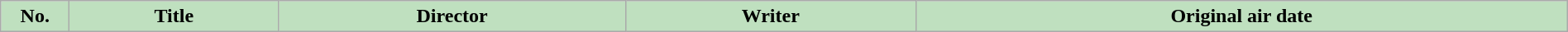<table class="wikitable plainrowheaders" style="width:100%;">
<tr>
<th scope="col" style="background-color: #bfe0bf; width:3em;">No.</th>
<th scope="col" style="background-color: #bfe0bf;">Title</th>
<th scope="col" style="background-color: #bfe0bf;">Director</th>
<th scope="col" style="background-color: #bfe0bf;">Writer</th>
<th scope="col" style="background-color: #bfe0bf;">Original air date<br>




</th>
</tr>
</table>
